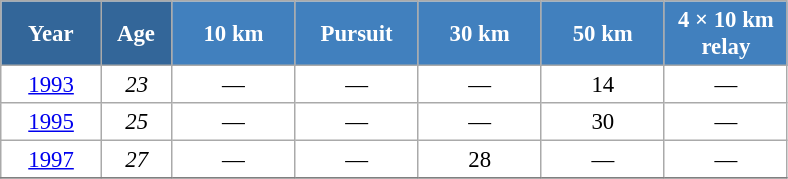<table class="wikitable" style="font-size:95%; text-align:center; border:grey solid 1px; border-collapse:collapse; background:#ffffff;">
<tr>
<th style="background-color:#369; color:white; width:60px;"> Year </th>
<th style="background-color:#369; color:white; width:40px;"> Age </th>
<th style="background-color:#4180be; color:white; width:75px;"> 10 km </th>
<th style="background-color:#4180be; color:white; width:75px;"> Pursuit </th>
<th style="background-color:#4180be; color:white; width:75px;"> 30 km </th>
<th style="background-color:#4180be; color:white; width:75px;"> 50 km </th>
<th style="background-color:#4180be; color:white; width:75px;"> 4 × 10 km <br> relay </th>
</tr>
<tr>
<td><a href='#'>1993</a></td>
<td><em>23</em></td>
<td>—</td>
<td>—</td>
<td>—</td>
<td>14</td>
<td>—</td>
</tr>
<tr>
<td><a href='#'>1995</a></td>
<td><em>25</em></td>
<td>—</td>
<td>—</td>
<td>—</td>
<td>30</td>
<td>—</td>
</tr>
<tr>
<td><a href='#'>1997</a></td>
<td><em>27</em></td>
<td>—</td>
<td>—</td>
<td>28</td>
<td>—</td>
<td>—</td>
</tr>
<tr>
</tr>
</table>
